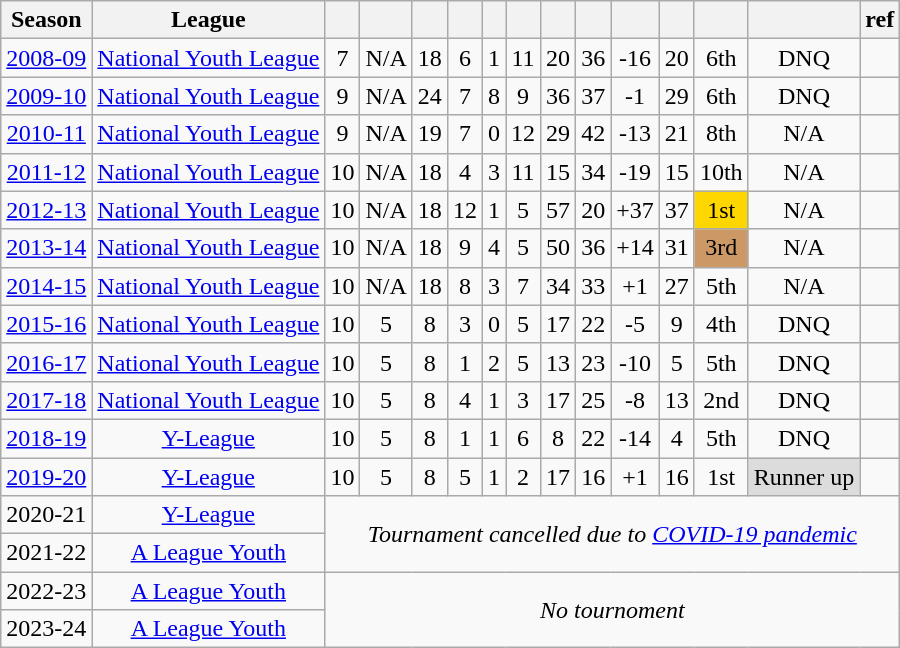<table class="wikitable" style="text-align: center">
<tr>
<th>Season</th>
<th>League</th>
<th></th>
<th></th>
<th></th>
<th></th>
<th></th>
<th></th>
<th></th>
<th></th>
<th></th>
<th></th>
<th></th>
<th></th>
<th>ref</th>
</tr>
<tr>
<td><a href='#'>2008-09</a></td>
<td><a href='#'>National Youth League</a></td>
<td>7</td>
<td>N/A</td>
<td>18</td>
<td>6</td>
<td>1</td>
<td>11</td>
<td>20</td>
<td>36</td>
<td>-16</td>
<td>20</td>
<td>6th</td>
<td>DNQ</td>
<td></td>
</tr>
<tr>
<td><a href='#'>2009-10</a></td>
<td><a href='#'>National Youth League</a></td>
<td>9</td>
<td>N/A</td>
<td>24</td>
<td>7</td>
<td>8</td>
<td>9</td>
<td>36</td>
<td>37</td>
<td>-1</td>
<td>29</td>
<td>6th</td>
<td>DNQ</td>
<td></td>
</tr>
<tr>
<td><a href='#'>2010-11</a></td>
<td><a href='#'>National Youth League</a></td>
<td>9</td>
<td>N/A</td>
<td>19</td>
<td>7</td>
<td>0</td>
<td>12</td>
<td>29</td>
<td>42</td>
<td>-13</td>
<td>21</td>
<td>8th</td>
<td>N/A</td>
<td></td>
</tr>
<tr>
<td><a href='#'>2011-12</a></td>
<td><a href='#'>National Youth League</a></td>
<td>10</td>
<td>N/A</td>
<td>18</td>
<td>4</td>
<td>3</td>
<td>11</td>
<td>15</td>
<td>34</td>
<td>-19</td>
<td>15</td>
<td>10th</td>
<td>N/A</td>
<td></td>
</tr>
<tr>
<td><a href='#'>2012-13</a></td>
<td><a href='#'>National Youth League</a></td>
<td>10</td>
<td>N/A</td>
<td>18</td>
<td>12</td>
<td>1</td>
<td>5</td>
<td>57</td>
<td>20</td>
<td>+37</td>
<td>37</td>
<td bgcolor="gold">1st</td>
<td>N/A</td>
<td></td>
</tr>
<tr>
<td><a href='#'>2013-14</a></td>
<td><a href='#'>National Youth League</a></td>
<td>10</td>
<td>N/A</td>
<td>18</td>
<td>9</td>
<td>4</td>
<td>5</td>
<td>50</td>
<td>36</td>
<td>+14</td>
<td>31</td>
<td bgcolor="#CC9966">3rd</td>
<td>N/A</td>
<td></td>
</tr>
<tr>
<td><a href='#'>2014-15</a></td>
<td><a href='#'>National Youth League</a></td>
<td>10</td>
<td>N/A</td>
<td>18</td>
<td>8</td>
<td>3</td>
<td>7</td>
<td>34</td>
<td>33</td>
<td>+1</td>
<td>27</td>
<td>5th</td>
<td>N/A</td>
<td></td>
</tr>
<tr>
<td><a href='#'>2015-16</a></td>
<td><a href='#'>National Youth League</a></td>
<td>10</td>
<td>5</td>
<td>8</td>
<td>3</td>
<td>0</td>
<td>5</td>
<td>17</td>
<td>22</td>
<td>-5</td>
<td>9</td>
<td>4th</td>
<td>DNQ</td>
<td></td>
</tr>
<tr>
<td><a href='#'>2016-17</a></td>
<td><a href='#'>National Youth League</a></td>
<td>10</td>
<td>5</td>
<td>8</td>
<td>1</td>
<td>2</td>
<td>5</td>
<td>13</td>
<td>23</td>
<td>-10</td>
<td>5</td>
<td>5th</td>
<td>DNQ</td>
<td></td>
</tr>
<tr>
<td><a href='#'>2017-18</a></td>
<td><a href='#'>National Youth League</a></td>
<td>10</td>
<td>5</td>
<td>8</td>
<td>4</td>
<td>1</td>
<td>3</td>
<td>17</td>
<td>25</td>
<td>-8</td>
<td>13</td>
<td>2nd</td>
<td>DNQ</td>
<td></td>
</tr>
<tr>
<td><a href='#'>2018-19</a></td>
<td><a href='#'>Y-League</a></td>
<td>10</td>
<td>5</td>
<td>8</td>
<td>1</td>
<td>1</td>
<td>6</td>
<td>8</td>
<td>22</td>
<td>-14</td>
<td>4</td>
<td>5th</td>
<td>DNQ</td>
<td></td>
</tr>
<tr>
<td><a href='#'>2019-20</a></td>
<td><a href='#'>Y-League</a></td>
<td>10</td>
<td>5</td>
<td>8</td>
<td>5</td>
<td>1</td>
<td>2</td>
<td>17</td>
<td>16</td>
<td>+1</td>
<td>16</td>
<td>1st</td>
<td bgcolor=#DCDCDC>Runner up</td>
<td></td>
</tr>
<tr>
<td>2020-21</td>
<td><a href='#'>Y-League</a></td>
<td colspan="13" rowspan="2"><em>Tournament cancelled due to <a href='#'>COVID-19 pandemic</a></em></td>
</tr>
<tr>
<td>2021-22</td>
<td><a href='#'>A League Youth</a></td>
</tr>
<tr>
<td>2022-23</td>
<td><a href='#'>A League Youth</a></td>
<td colspan="13" rowspan="2"><em>No tournoment</em></td>
</tr>
<tr>
<td>2023-24</td>
<td><a href='#'>A League Youth</a></td>
</tr>
</table>
